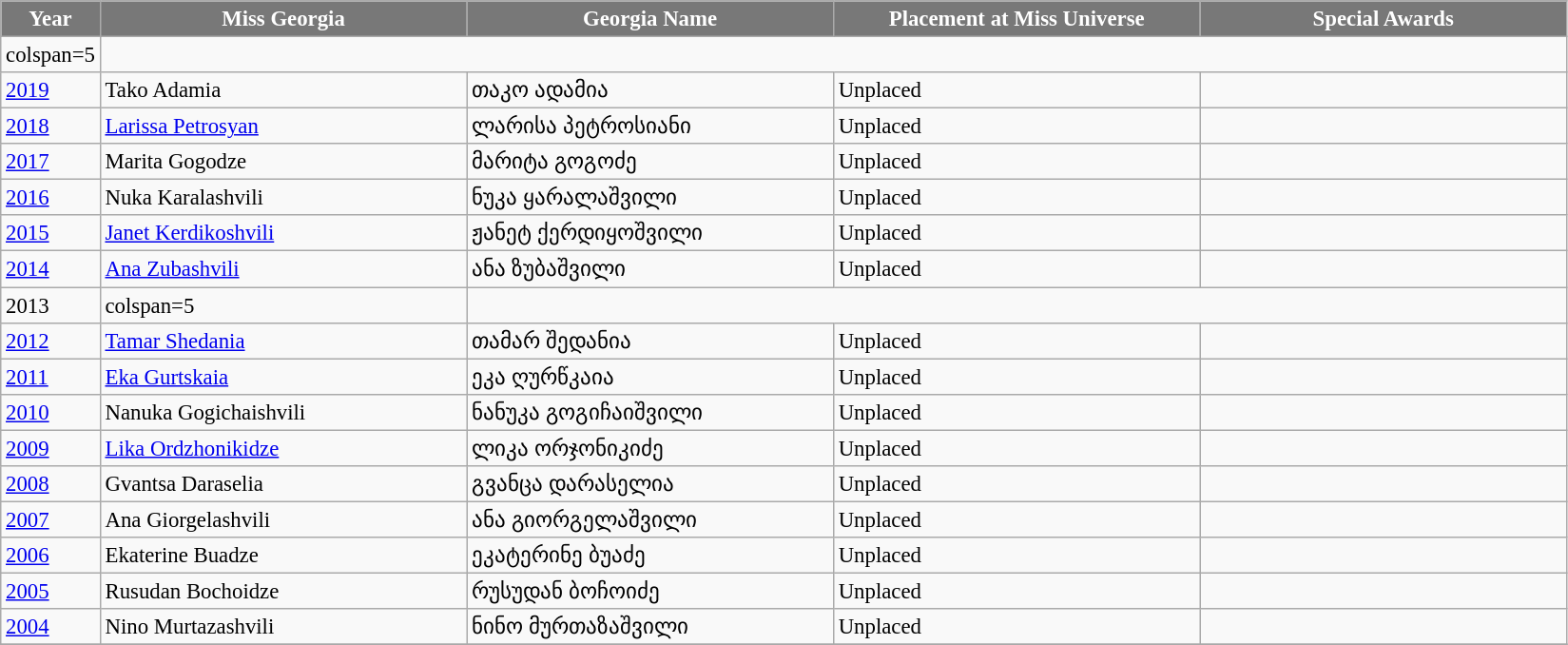<table class="wikitable " style="font-size: 95%;">
<tr>
<th width="60" style="background-color:#787878;color:#FFFFFF;">Year</th>
<th width="250" style="background-color:#787878;color:#FFFFFF;">Miss Georgia</th>
<th width="250" style="background-color:#787878;color:#FFFFFF;">Georgia Name</th>
<th width="250" style="background-color:#787878;color:#FFFFFF;">Placement at Miss Universe</th>
<th width="250" style="background-color:#787878;color:#FFFFFF;">Special Awards</th>
</tr>
<tr>
<td>colspan=5 </td>
</tr>
<tr>
<td><a href='#'>2019</a></td>
<td>Tako Adamia</td>
<td>თაკო ადამია</td>
<td>Unplaced</td>
<td></td>
</tr>
<tr>
<td><a href='#'>2018</a></td>
<td><a href='#'>Larissa Petrosyan</a></td>
<td>ლარისა პეტროსიანი</td>
<td>Unplaced</td>
<td></td>
</tr>
<tr>
<td><a href='#'>2017</a></td>
<td>Marita Gogodze</td>
<td>მარიტა გოგოძე</td>
<td>Unplaced</td>
<td></td>
</tr>
<tr>
<td><a href='#'>2016</a></td>
<td>Nuka Karalashvili</td>
<td>ნუკა ყარალაშვილი</td>
<td>Unplaced</td>
<td></td>
</tr>
<tr>
<td><a href='#'>2015</a></td>
<td><a href='#'>Janet Kerdikoshvili</a></td>
<td>ჟანეტ ქერდიყოშვილი</td>
<td>Unplaced</td>
<td></td>
</tr>
<tr>
<td><a href='#'>2014</a></td>
<td><a href='#'>Ana Zubashvili</a></td>
<td>ანა ზუბაშვილი</td>
<td>Unplaced</td>
<td></td>
</tr>
<tr>
<td>2013</td>
<td>colspan=5 </td>
</tr>
<tr>
<td><a href='#'>2012</a></td>
<td><a href='#'>Tamar Shedania</a></td>
<td>თამარ შედანია</td>
<td>Unplaced</td>
<td></td>
</tr>
<tr>
<td><a href='#'>2011</a></td>
<td><a href='#'>Eka Gurtskaia</a></td>
<td>ეკა ღურწკაია</td>
<td>Unplaced</td>
<td></td>
</tr>
<tr>
<td><a href='#'>2010</a></td>
<td>Nanuka Gogichaishvili</td>
<td>ნანუკა გოგიჩაიშვილი</td>
<td>Unplaced</td>
<td></td>
</tr>
<tr>
<td><a href='#'>2009</a></td>
<td><a href='#'>Lika Ordzhonikidze</a></td>
<td>ლიკა ორჯონიკიძე</td>
<td>Unplaced</td>
<td></td>
</tr>
<tr>
<td><a href='#'>2008</a></td>
<td>Gvantsa Daraselia</td>
<td>გვანცა დარასელია</td>
<td>Unplaced</td>
<td></td>
</tr>
<tr>
<td><a href='#'>2007</a></td>
<td>Ana Giorgelashvili</td>
<td>ანა გიორგელაშვილი</td>
<td>Unplaced</td>
<td></td>
</tr>
<tr>
<td><a href='#'>2006</a></td>
<td>Ekaterine Buadze</td>
<td>ეკატერინე ბუაძე</td>
<td>Unplaced</td>
<td></td>
</tr>
<tr>
<td><a href='#'>2005</a></td>
<td>Rusudan Bochoidze</td>
<td>რუსუდან ბოჩოიძე</td>
<td>Unplaced</td>
<td></td>
</tr>
<tr>
<td><a href='#'>2004</a></td>
<td>Nino Murtazashvili</td>
<td>ნინო მურთაზაშვილი</td>
<td>Unplaced</td>
<td></td>
</tr>
<tr>
</tr>
</table>
